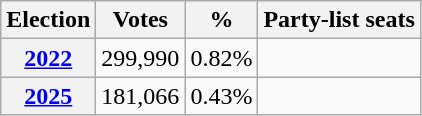<table class=wikitable style="text-align:right">
<tr>
<th>Election</th>
<th>Votes</th>
<th>%</th>
<th>Party-list seats</th>
</tr>
<tr>
<th align=left><a href='#'>2022</a></th>
<td>299,990</td>
<td>0.82%</td>
<td></td>
</tr>
<tr>
<th align=left><a href='#'>2025</a></th>
<td>181,066</td>
<td>0.43%</td>
<td></td>
</tr>
</table>
